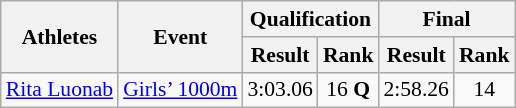<table class="wikitable" border="1" style="font-size:90%">
<tr>
<th rowspan=2>Athletes</th>
<th rowspan=2>Event</th>
<th colspan=2>Qualification</th>
<th colspan=2>Final</th>
</tr>
<tr>
<th>Result</th>
<th>Rank</th>
<th>Result</th>
<th>Rank</th>
</tr>
<tr>
<td><a href='#'>Rita Luonab</a></td>
<td><a href='#'>Girls’ 1000m</a></td>
<td align=center>3:03.06</td>
<td align=center>16 <strong>Q</strong></td>
<td align=center>2:58.26</td>
<td align=center>14</td>
</tr>
</table>
